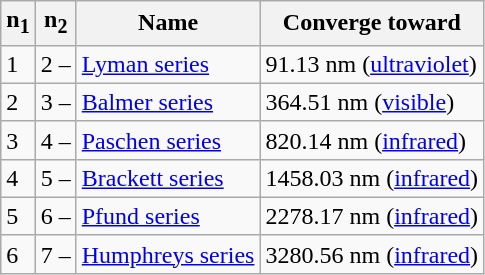<table class=wikitable>
<tr>
<th>n<sub>1</sub></th>
<th>n<sub>2</sub></th>
<th>Name</th>
<th>Converge toward</th>
</tr>
<tr>
<td>1</td>
<td>2 – </td>
<td><a href='#'>Lyman series</a></td>
<td>91.13 nm (<a href='#'>ultraviolet</a>)</td>
</tr>
<tr>
<td>2</td>
<td>3 – </td>
<td><a href='#'>Balmer series</a></td>
<td>364.51 nm (<a href='#'>visible</a>)</td>
</tr>
<tr>
<td>3</td>
<td>4 – </td>
<td><a href='#'>Paschen series</a></td>
<td>820.14 nm (<a href='#'>infrared</a>)</td>
</tr>
<tr>
<td>4</td>
<td>5 – </td>
<td><a href='#'>Brackett series</a></td>
<td>1458.03 nm (<a href='#'>infrared</a>)</td>
</tr>
<tr>
<td>5</td>
<td>6 – </td>
<td><a href='#'>Pfund series</a></td>
<td>2278.17 nm (<a href='#'>infrared</a>)</td>
</tr>
<tr>
<td>6</td>
<td>7 – </td>
<td><a href='#'>Humphreys series</a></td>
<td>3280.56 nm (<a href='#'>infrared</a>)</td>
</tr>
</table>
